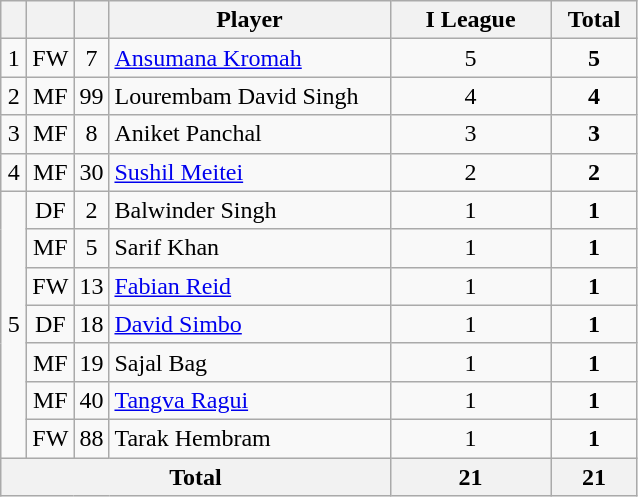<table class="wikitable sortable" style="text-align: center;">
<tr>
<th width=10></th>
<th width=10></th>
<th width=10></th>
<th width=180>Player</th>
<th width=100>I League</th>
<th width=50>Total</th>
</tr>
<tr>
<td rowspan="1">1</td>
<td>FW</td>
<td>7</td>
<td align=left> <a href='#'>Ansumana Kromah</a></td>
<td>5</td>
<td><strong>5</strong></td>
</tr>
<tr>
<td rowspan="1">2</td>
<td>MF</td>
<td>99</td>
<td align=left> Lourembam David Singh</td>
<td>4</td>
<td><strong>4</strong></td>
</tr>
<tr>
<td rowspan="1">3</td>
<td>MF</td>
<td>8</td>
<td align=left> Aniket Panchal</td>
<td>3</td>
<td><strong>3</strong></td>
</tr>
<tr>
<td rowspan="1">4</td>
<td>MF</td>
<td>30</td>
<td align=left> <a href='#'>Sushil Meitei</a></td>
<td>2</td>
<td><strong>2</strong></td>
</tr>
<tr>
<td rowspan="7">5</td>
<td>DF</td>
<td>2</td>
<td align=left> Balwinder Singh</td>
<td>1</td>
<td><strong>1</strong></td>
</tr>
<tr>
<td>MF</td>
<td>5</td>
<td align=left> Sarif Khan</td>
<td>1</td>
<td><strong>1</strong></td>
</tr>
<tr>
<td>FW</td>
<td>13</td>
<td align=left> <a href='#'>Fabian Reid</a></td>
<td>1</td>
<td><strong>1</strong></td>
</tr>
<tr>
<td>DF</td>
<td>18</td>
<td align=left> <a href='#'>David Simbo</a></td>
<td>1</td>
<td><strong>1</strong></td>
</tr>
<tr>
<td>MF</td>
<td>19</td>
<td align=left> Sajal Bag</td>
<td>1</td>
<td><strong>1</strong></td>
</tr>
<tr>
<td>MF</td>
<td>40</td>
<td align=left> <a href='#'>Tangva Ragui</a></td>
<td>1</td>
<td><strong>1</strong></td>
</tr>
<tr>
<td>FW</td>
<td>88</td>
<td align=left> Tarak Hembram</td>
<td>1</td>
<td><strong>1</strong></td>
</tr>
<tr>
<th colspan="4">Total</th>
<th>21</th>
<th>21</th>
</tr>
</table>
